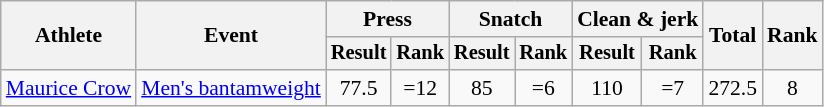<table class="wikitable" style="font-size:90%">
<tr>
<th rowspan="2">Athlete</th>
<th rowspan="2">Event</th>
<th colspan="2">Press</th>
<th colspan="2">Snatch</th>
<th colspan="2">Clean & jerk</th>
<th rowspan="2">Total</th>
<th rowspan="2">Rank</th>
</tr>
<tr style="font-size:95%">
<th>Result</th>
<th>Rank</th>
<th>Result</th>
<th>Rank</th>
<th>Result</th>
<th>Rank</th>
</tr>
<tr align=center>
<td align=left><a href='#'>Maurice Crow</a></td>
<td align=left><a href='#'>Men's bantamweight</a></td>
<td>77.5</td>
<td>=12</td>
<td>85</td>
<td>=6</td>
<td>110</td>
<td>=7</td>
<td>272.5</td>
<td>8</td>
</tr>
</table>
